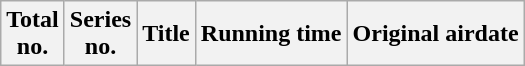<table class="wikitable plainrowheaders">
<tr>
<th>Total<br>no.</th>
<th>Series<br>no.</th>
<th>Title</th>
<th>Running time</th>
<th>Original airdate<br>
</th>
</tr>
</table>
